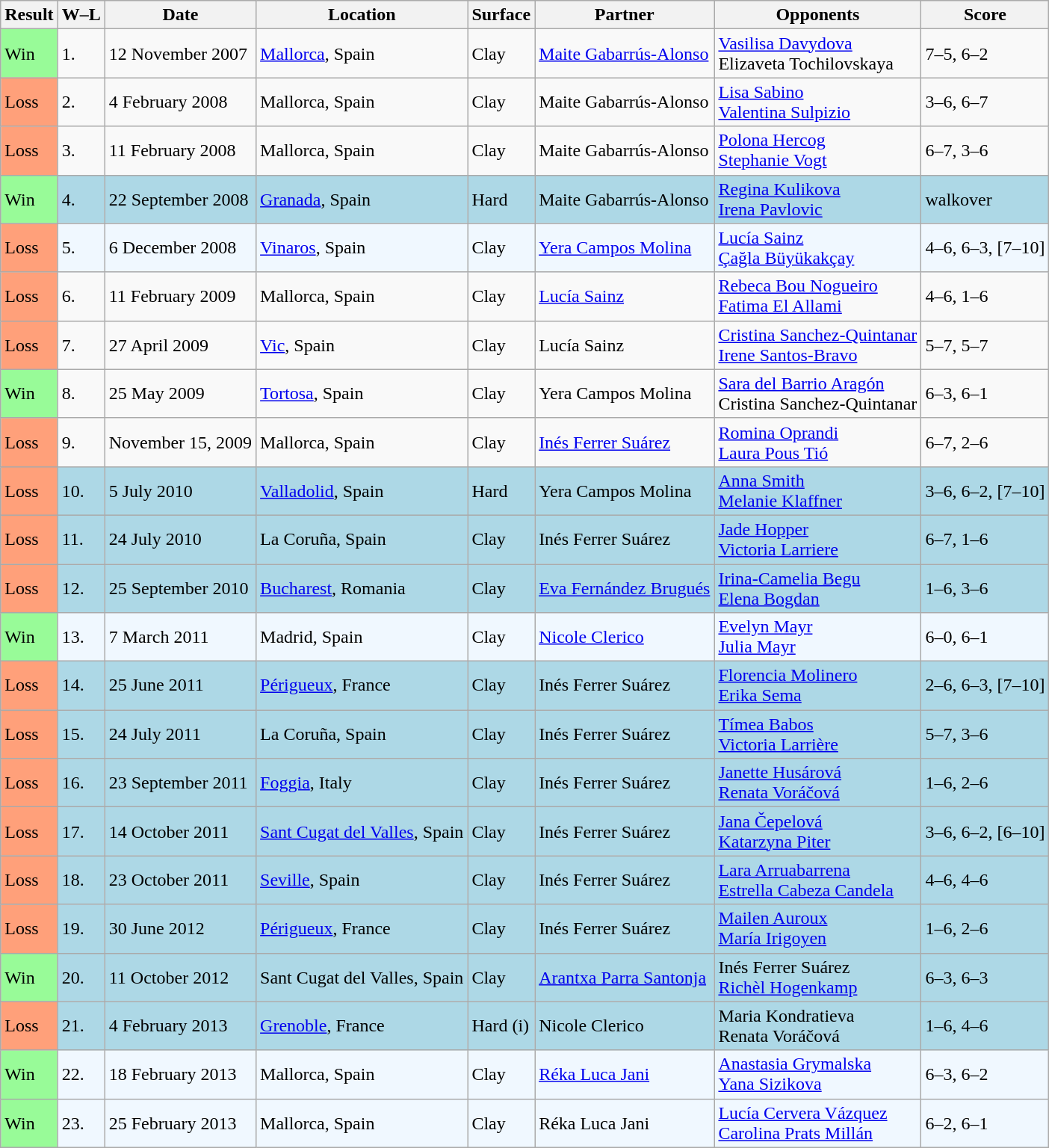<table class="sortable wikitable nowrap">
<tr>
<th>Result</th>
<th class=unsortable>W–L</th>
<th>Date</th>
<th>Location</th>
<th>Surface</th>
<th>Partner</th>
<th>Opponents</th>
<th class=unsortable>Score</th>
</tr>
<tr>
<td style="background:#98fb98;">Win</td>
<td>1.</td>
<td>12 November 2007</td>
<td><a href='#'>Mallorca</a>, Spain</td>
<td>Clay</td>
<td> <a href='#'>Maite Gabarrús-Alonso</a></td>
<td> <a href='#'>Vasilisa Davydova</a><br> Elizaveta Tochilovskaya</td>
<td>7–5, 6–2</td>
</tr>
<tr>
<td bgcolor="FFA07A">Loss</td>
<td>2.</td>
<td>4 February 2008</td>
<td>Mallorca, Spain</td>
<td>Clay</td>
<td> Maite Gabarrús-Alonso</td>
<td> <a href='#'>Lisa Sabino</a><br> <a href='#'>Valentina Sulpizio</a></td>
<td>3–6, 6–7</td>
</tr>
<tr>
<td bgcolor="FFA07A">Loss</td>
<td>3.</td>
<td>11 February 2008</td>
<td>Mallorca, Spain</td>
<td>Clay</td>
<td> Maite Gabarrús-Alonso</td>
<td> <a href='#'>Polona Hercog</a><br> <a href='#'>Stephanie Vogt</a></td>
<td>6–7, 3–6</td>
</tr>
<tr style="background:lightblue;">
<td style="background:#98fb98;">Win</td>
<td>4.</td>
<td>22 September 2008</td>
<td><a href='#'>Granada</a>, Spain</td>
<td>Hard</td>
<td> Maite Gabarrús-Alonso</td>
<td> <a href='#'>Regina Kulikova</a><br> <a href='#'>Irena Pavlovic</a></td>
<td>walkover</td>
</tr>
<tr style="background:#f0f8ff;">
<td bgcolor="FFA07A">Loss</td>
<td>5.</td>
<td>6 December 2008</td>
<td><a href='#'>Vinaros</a>, Spain</td>
<td>Clay</td>
<td> <a href='#'>Yera Campos Molina</a></td>
<td> <a href='#'>Lucía Sainz</a><br> <a href='#'>Çağla Büyükakçay</a></td>
<td>4–6, 6–3, [7–10]</td>
</tr>
<tr>
<td bgcolor="FFA07A">Loss</td>
<td>6.</td>
<td>11 February 2009</td>
<td>Mallorca, Spain</td>
<td>Clay</td>
<td> <a href='#'>Lucía Sainz</a></td>
<td> <a href='#'>Rebeca Bou Nogueiro</a><br> <a href='#'>Fatima El Allami</a></td>
<td>4–6, 1–6</td>
</tr>
<tr>
<td bgcolor="FFA07A">Loss</td>
<td>7.</td>
<td>27 April 2009</td>
<td><a href='#'>Vic</a>, Spain</td>
<td>Clay</td>
<td> Lucía Sainz</td>
<td> <a href='#'>Cristina Sanchez-Quintanar</a><br> <a href='#'>Irene Santos-Bravo</a></td>
<td>5–7, 5–7</td>
</tr>
<tr>
<td style="background:#98fb98;">Win</td>
<td>8.</td>
<td>25 May 2009</td>
<td><a href='#'>Tortosa</a>, Spain</td>
<td>Clay</td>
<td> Yera Campos Molina</td>
<td> <a href='#'>Sara del Barrio Aragón</a><br> Cristina Sanchez-Quintanar</td>
<td>6–3, 6–1</td>
</tr>
<tr>
<td bgcolor="FFA07A">Loss</td>
<td>9.</td>
<td>November 15, 2009</td>
<td>Mallorca, Spain</td>
<td>Clay</td>
<td> <a href='#'>Inés Ferrer Suárez</a></td>
<td> <a href='#'>Romina Oprandi</a><br> <a href='#'>Laura Pous Tió</a></td>
<td>6–7, 2–6</td>
</tr>
<tr style="background:lightblue;">
<td bgcolor="FFA07A">Loss</td>
<td>10.</td>
<td>5 July 2010</td>
<td><a href='#'>Valladolid</a>, Spain</td>
<td>Hard</td>
<td> Yera Campos Molina</td>
<td> <a href='#'>Anna Smith</a><br> <a href='#'>Melanie Klaffner</a></td>
<td>3–6, 6–2, [7–10]</td>
</tr>
<tr style="background:lightblue;">
<td bgcolor="FFA07A">Loss</td>
<td>11.</td>
<td>24 July 2010</td>
<td>La Coruña, Spain</td>
<td>Clay</td>
<td> Inés Ferrer Suárez</td>
<td> <a href='#'>Jade Hopper</a><br> <a href='#'>Victoria Larriere</a></td>
<td>6–7, 1–6</td>
</tr>
<tr style="background:lightblue;">
<td bgcolor="FFA07A">Loss</td>
<td>12.</td>
<td>25 September 2010</td>
<td><a href='#'>Bucharest</a>, Romania</td>
<td>Clay</td>
<td> <a href='#'>Eva Fernández Brugués</a></td>
<td> <a href='#'>Irina-Camelia Begu</a><br> <a href='#'>Elena Bogdan</a></td>
<td>1–6, 3–6</td>
</tr>
<tr style="background:#f0f8ff;">
<td style="background:#98fb98;">Win</td>
<td>13.</td>
<td>7 March 2011</td>
<td>Madrid, Spain</td>
<td>Clay</td>
<td> <a href='#'>Nicole Clerico</a></td>
<td> <a href='#'>Evelyn Mayr</a><br> <a href='#'>Julia Mayr</a></td>
<td>6–0, 6–1</td>
</tr>
<tr style="background:lightblue;">
<td bgcolor="FFA07A">Loss</td>
<td>14.</td>
<td>25 June 2011</td>
<td><a href='#'>Périgueux</a>, France</td>
<td>Clay</td>
<td> Inés Ferrer Suárez</td>
<td> <a href='#'>Florencia Molinero</a><br> <a href='#'>Erika Sema</a></td>
<td>2–6, 6–3, [7–10]</td>
</tr>
<tr style="background:lightblue;">
<td bgcolor="FFA07A">Loss</td>
<td>15.</td>
<td>24 July 2011</td>
<td>La Coruña, Spain</td>
<td>Clay</td>
<td> Inés Ferrer Suárez</td>
<td> <a href='#'>Tímea Babos</a><br> <a href='#'>Victoria Larrière</a></td>
<td>5–7, 3–6</td>
</tr>
<tr style="background:lightblue;">
<td bgcolor="FFA07A">Loss</td>
<td>16.</td>
<td>23 September 2011</td>
<td><a href='#'>Foggia</a>, Italy</td>
<td>Clay</td>
<td> Inés Ferrer Suárez</td>
<td> <a href='#'>Janette Husárová</a><br> <a href='#'>Renata Voráčová</a></td>
<td>1–6, 2–6</td>
</tr>
<tr style="background:lightblue;">
<td bgcolor="FFA07A">Loss</td>
<td>17.</td>
<td>14 October 2011</td>
<td><a href='#'>Sant Cugat del Valles</a>, Spain</td>
<td>Clay</td>
<td> Inés Ferrer Suárez</td>
<td> <a href='#'>Jana Čepelová</a><br> <a href='#'>Katarzyna Piter</a></td>
<td>3–6, 6–2, [6–10]</td>
</tr>
<tr style="background:lightblue;">
<td bgcolor="FFA07A">Loss</td>
<td>18.</td>
<td>23 October 2011</td>
<td><a href='#'>Seville</a>, Spain</td>
<td>Clay</td>
<td> Inés Ferrer Suárez</td>
<td> <a href='#'>Lara Arruabarrena</a><br> <a href='#'>Estrella Cabeza Candela</a></td>
<td>4–6, 4–6</td>
</tr>
<tr style="background:lightblue;">
<td bgcolor="FFA07A">Loss</td>
<td>19.</td>
<td>30 June 2012</td>
<td><a href='#'>Périgueux</a>, France</td>
<td>Clay</td>
<td> Inés Ferrer Suárez</td>
<td> <a href='#'>Mailen Auroux</a><br> <a href='#'>María Irigoyen</a></td>
<td>1–6, 2–6</td>
</tr>
<tr style="background:lightblue;">
<td style="background:#98fb98;">Win</td>
<td>20.</td>
<td>11 October 2012</td>
<td>Sant Cugat del Valles, Spain</td>
<td>Clay</td>
<td> <a href='#'>Arantxa Parra Santonja</a></td>
<td> Inés Ferrer Suárez<br> <a href='#'>Richèl Hogenkamp</a></td>
<td>6–3, 6–3</td>
</tr>
<tr style="background:lightblue;">
<td bgcolor="FFA07A">Loss</td>
<td>21.</td>
<td>4 February 2013</td>
<td><a href='#'>Grenoble</a>, France</td>
<td>Hard (i)</td>
<td> Nicole Clerico</td>
<td> Maria Kondratieva<br> Renata Voráčová</td>
<td>1–6, 4–6</td>
</tr>
<tr style="background:#f0f8ff;">
<td style="background:#98fb98;">Win</td>
<td>22.</td>
<td>18 February 2013</td>
<td>Mallorca, Spain</td>
<td>Clay</td>
<td> <a href='#'>Réka Luca Jani</a></td>
<td> <a href='#'>Anastasia Grymalska</a> <br>  <a href='#'>Yana Sizikova</a></td>
<td>6–3, 6–2</td>
</tr>
<tr style="background:#f0f8ff;">
<td style="background:#98fb98;">Win</td>
<td>23.</td>
<td>25 February 2013</td>
<td>Mallorca, Spain</td>
<td>Clay</td>
<td> Réka Luca Jani</td>
<td> <a href='#'>Lucía Cervera Vázquez</a> <br>  <a href='#'>Carolina Prats Millán</a></td>
<td>6–2, 6–1</td>
</tr>
</table>
